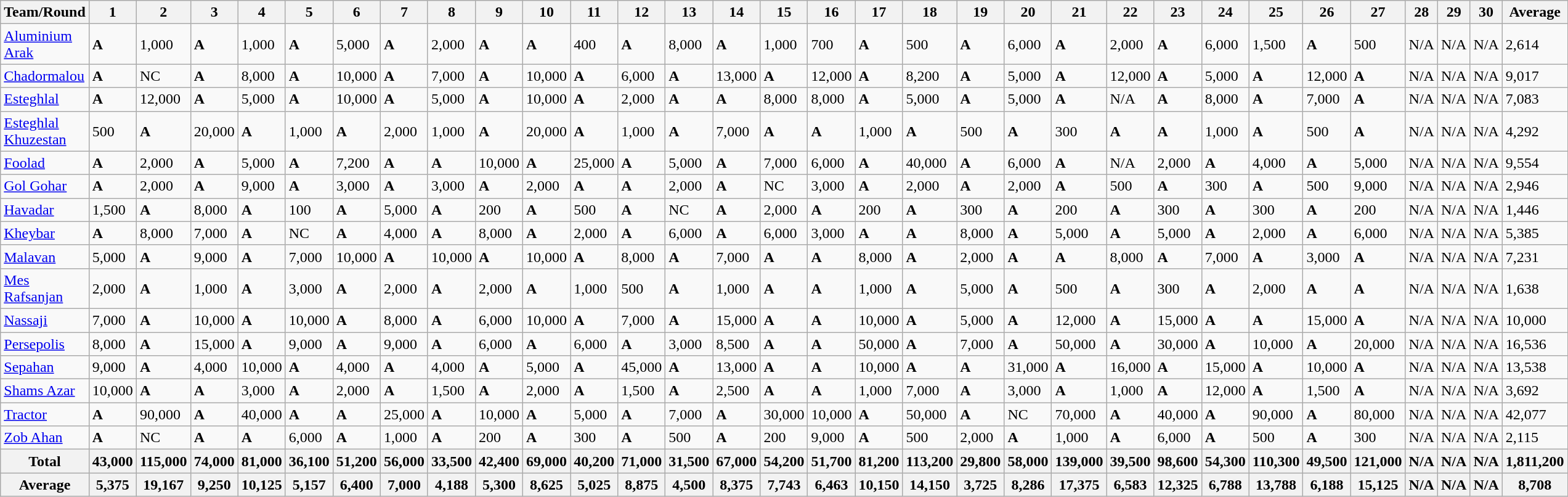<table class="wikitable sortable">
<tr>
<th rowspan="1">Team/Round</th>
<th>1</th>
<th>2</th>
<th>3</th>
<th>4</th>
<th>5</th>
<th>6</th>
<th>7</th>
<th>8</th>
<th>9</th>
<th>10</th>
<th>11</th>
<th>12</th>
<th>13</th>
<th>14</th>
<th>15</th>
<th>16</th>
<th>17</th>
<th>18</th>
<th>19</th>
<th>20</th>
<th>21</th>
<th>22</th>
<th>23</th>
<th>24</th>
<th>25</th>
<th>26</th>
<th>27</th>
<th>28</th>
<th>29</th>
<th>30</th>
<th>Average</th>
</tr>
<tr>
<td><a href='#'>Aluminium Arak</a></td>
<td><strong>A</strong></td>
<td>1,000</td>
<td><strong>A</strong></td>
<td>1,000</td>
<td><strong>A</strong></td>
<td>5,000</td>
<td><strong>A</strong></td>
<td>2,000</td>
<td><strong>A</strong></td>
<td><strong>A</strong></td>
<td>400</td>
<td><strong>A</strong></td>
<td>8,000</td>
<td><strong>A</strong></td>
<td>1,000</td>
<td>700</td>
<td><strong>A</strong></td>
<td>500</td>
<td><strong>A</strong></td>
<td>6,000</td>
<td><strong>A</strong></td>
<td>2,000</td>
<td><strong>A</strong></td>
<td>6,000</td>
<td>1,500</td>
<td><strong>A</strong></td>
<td>500</td>
<td>N/A</td>
<td>N/A</td>
<td>N/A</td>
<td>2,614</td>
</tr>
<tr>
<td><a href='#'>Chadormalou</a></td>
<td><strong>A</strong></td>
<td>NC</td>
<td><strong>A</strong></td>
<td>8,000</td>
<td><strong>A</strong></td>
<td>10,000</td>
<td><strong>A</strong></td>
<td>7,000</td>
<td><strong>A</strong></td>
<td>10,000</td>
<td><strong>A</strong></td>
<td>6,000</td>
<td><strong>A</strong></td>
<td>13,000</td>
<td><strong>A</strong></td>
<td>12,000</td>
<td><strong>A</strong></td>
<td>8,200</td>
<td><strong>A</strong></td>
<td>5,000</td>
<td><strong>A</strong></td>
<td>12,000</td>
<td><strong>A</strong></td>
<td>5,000</td>
<td><strong>A</strong></td>
<td>12,000</td>
<td><strong>A</strong></td>
<td>N/A</td>
<td>N/A</td>
<td>N/A</td>
<td>9,017</td>
</tr>
<tr>
<td><a href='#'>Esteghlal</a></td>
<td><strong>A</strong></td>
<td>12,000</td>
<td><strong>A</strong></td>
<td>5,000</td>
<td><strong>A</strong></td>
<td>10,000</td>
<td><strong>A</strong></td>
<td>5,000</td>
<td><strong>A</strong></td>
<td>10,000</td>
<td><strong>A</strong></td>
<td>2,000</td>
<td><strong>A</strong></td>
<td><strong>A</strong></td>
<td>8,000</td>
<td>8,000</td>
<td><strong>A</strong></td>
<td>5,000</td>
<td><strong>A</strong></td>
<td>5,000</td>
<td><strong>A</strong></td>
<td>N/A</td>
<td><strong>A</strong></td>
<td>8,000</td>
<td><strong>A</strong></td>
<td>7,000</td>
<td><strong>A</strong></td>
<td>N/A</td>
<td>N/A</td>
<td>N/A</td>
<td>7,083</td>
</tr>
<tr>
<td><a href='#'>Esteghlal Khuzestan</a></td>
<td>500</td>
<td><strong>A</strong></td>
<td>20,000</td>
<td><strong>A</strong></td>
<td>1,000</td>
<td><strong>A</strong></td>
<td>2,000</td>
<td>1,000</td>
<td><strong>A</strong></td>
<td>20,000</td>
<td><strong>A</strong></td>
<td>1,000</td>
<td><strong>A</strong></td>
<td>7,000</td>
<td><strong>A</strong></td>
<td><strong>A</strong></td>
<td>1,000</td>
<td><strong>A</strong></td>
<td>500</td>
<td><strong>A</strong></td>
<td>300</td>
<td><strong>A</strong></td>
<td><strong>A</strong></td>
<td>1,000</td>
<td><strong>A</strong></td>
<td>500</td>
<td><strong>A</strong></td>
<td>N/A</td>
<td>N/A</td>
<td>N/A</td>
<td>4,292</td>
</tr>
<tr>
<td><a href='#'>Foolad</a></td>
<td><strong>A</strong></td>
<td>2,000</td>
<td><strong>A</strong></td>
<td>5,000</td>
<td><strong>A</strong></td>
<td>7,200</td>
<td><strong>A</strong></td>
<td><strong>A</strong></td>
<td>10,000</td>
<td><strong>A</strong></td>
<td>25,000</td>
<td><strong>A</strong></td>
<td>5,000</td>
<td><strong>A</strong></td>
<td>7,000</td>
<td>6,000</td>
<td><strong>A</strong></td>
<td>40,000</td>
<td><strong>A</strong></td>
<td>6,000</td>
<td><strong>A</strong></td>
<td>N/A</td>
<td>2,000</td>
<td><strong>A</strong></td>
<td>4,000</td>
<td><strong>A</strong></td>
<td>5,000</td>
<td>N/A</td>
<td>N/A</td>
<td>N/A</td>
<td>9,554</td>
</tr>
<tr>
<td><a href='#'>Gol Gohar</a></td>
<td><strong>A</strong></td>
<td>2,000</td>
<td><strong>A</strong></td>
<td>9,000</td>
<td><strong>A</strong></td>
<td>3,000</td>
<td><strong>A</strong></td>
<td>3,000</td>
<td><strong>A</strong></td>
<td>2,000</td>
<td><strong>A</strong></td>
<td><strong>A</strong></td>
<td>2,000</td>
<td><strong>A</strong></td>
<td>NC</td>
<td>3,000</td>
<td><strong>A</strong></td>
<td>2,000</td>
<td><strong>A</strong></td>
<td>2,000</td>
<td><strong>A</strong></td>
<td>500</td>
<td><strong>A</strong></td>
<td>300</td>
<td><strong>A</strong></td>
<td>500</td>
<td>9,000</td>
<td>N/A</td>
<td>N/A</td>
<td>N/A</td>
<td>2,946</td>
</tr>
<tr>
<td><a href='#'>Havadar</a></td>
<td>1,500</td>
<td><strong>A</strong></td>
<td>8,000</td>
<td><strong>A</strong></td>
<td>100</td>
<td><strong>A</strong></td>
<td>5,000</td>
<td><strong>A</strong></td>
<td>200</td>
<td><strong>A</strong></td>
<td>500</td>
<td><strong>A</strong></td>
<td>NC</td>
<td><strong>A</strong></td>
<td>2,000</td>
<td><strong>A</strong></td>
<td>200</td>
<td><strong>A</strong></td>
<td>300</td>
<td><strong>A</strong></td>
<td>200</td>
<td><strong>A</strong></td>
<td>300</td>
<td><strong>A</strong></td>
<td>300</td>
<td><strong>A</strong></td>
<td>200</td>
<td>N/A</td>
<td>N/A</td>
<td>N/A</td>
<td>1,446</td>
</tr>
<tr>
<td><a href='#'>Kheybar</a></td>
<td><strong>A</strong></td>
<td>8,000</td>
<td>7,000</td>
<td><strong>A</strong></td>
<td>NC</td>
<td><strong>A</strong></td>
<td>4,000</td>
<td><strong>A</strong></td>
<td>8,000</td>
<td><strong>A</strong></td>
<td>2,000</td>
<td><strong>A</strong></td>
<td>6,000</td>
<td><strong>A</strong></td>
<td>6,000</td>
<td>3,000</td>
<td><strong>A</strong></td>
<td><strong>A</strong></td>
<td>8,000</td>
<td><strong>A</strong></td>
<td>5,000</td>
<td><strong>A</strong></td>
<td>5,000</td>
<td><strong>A</strong></td>
<td>2,000</td>
<td><strong>A</strong></td>
<td>6,000</td>
<td>N/A</td>
<td>N/A</td>
<td>N/A</td>
<td>5,385</td>
</tr>
<tr>
<td><a href='#'>Malavan</a></td>
<td>5,000</td>
<td><strong>A</strong></td>
<td>9,000</td>
<td><strong>A</strong></td>
<td>7,000</td>
<td>10,000</td>
<td><strong>A</strong></td>
<td>10,000</td>
<td><strong>A</strong></td>
<td>10,000</td>
<td><strong>A</strong></td>
<td>8,000</td>
<td><strong>A</strong></td>
<td>7,000</td>
<td><strong>A</strong></td>
<td><strong>A</strong></td>
<td>8,000</td>
<td><strong>A</strong></td>
<td>2,000</td>
<td><strong>A</strong></td>
<td><strong>A</strong></td>
<td>8,000</td>
<td><strong>A</strong></td>
<td>7,000</td>
<td><strong>A</strong></td>
<td>3,000</td>
<td><strong>A</strong></td>
<td>N/A</td>
<td>N/A</td>
<td>N/A</td>
<td>7,231</td>
</tr>
<tr>
<td><a href='#'>Mes Rafsanjan</a></td>
<td>2,000</td>
<td><strong>A</strong></td>
<td>1,000</td>
<td><strong>A</strong></td>
<td>3,000</td>
<td><strong>A</strong></td>
<td>2,000</td>
<td><strong>A</strong></td>
<td>2,000</td>
<td><strong>A</strong></td>
<td>1,000</td>
<td>500</td>
<td><strong>A</strong></td>
<td>1,000</td>
<td><strong>A</strong></td>
<td><strong>A</strong></td>
<td>1,000</td>
<td><strong>A</strong></td>
<td>5,000</td>
<td><strong>A</strong></td>
<td>500</td>
<td><strong>A</strong></td>
<td>300</td>
<td><strong>A</strong></td>
<td>2,000</td>
<td><strong>A</strong></td>
<td><strong>A</strong></td>
<td>N/A</td>
<td>N/A</td>
<td>N/A</td>
<td>1,638</td>
</tr>
<tr>
<td><a href='#'>Nassaji</a></td>
<td>7,000</td>
<td><strong>A</strong></td>
<td>10,000</td>
<td><strong>A</strong></td>
<td>10,000</td>
<td><strong>A</strong></td>
<td>8,000</td>
<td><strong>A</strong></td>
<td>6,000</td>
<td>10,000</td>
<td><strong>A</strong></td>
<td>7,000</td>
<td><strong>A</strong></td>
<td>15,000</td>
<td><strong>A</strong></td>
<td><strong>A</strong></td>
<td>10,000</td>
<td><strong>A</strong></td>
<td>5,000</td>
<td><strong>A</strong></td>
<td>12,000</td>
<td><strong>A</strong></td>
<td>15,000</td>
<td><strong>A</strong></td>
<td><strong>A</strong></td>
<td>15,000</td>
<td><strong>A</strong></td>
<td>N/A</td>
<td>N/A</td>
<td>N/A</td>
<td>10,000</td>
</tr>
<tr>
<td><a href='#'>Persepolis</a></td>
<td>8,000</td>
<td><strong>A</strong></td>
<td>15,000</td>
<td><strong>A</strong></td>
<td>9,000</td>
<td><strong>A</strong></td>
<td>9,000</td>
<td><strong>A</strong></td>
<td>6,000</td>
<td><strong>A</strong></td>
<td>6,000</td>
<td><strong>A</strong></td>
<td>3,000</td>
<td>8,500</td>
<td><strong>A</strong></td>
<td><strong>A</strong></td>
<td>50,000</td>
<td><strong>A</strong></td>
<td>7,000</td>
<td><strong>A</strong></td>
<td>50,000</td>
<td><strong>A</strong></td>
<td>30,000</td>
<td><strong>A</strong></td>
<td>10,000</td>
<td><strong>A</strong></td>
<td>20,000</td>
<td>N/A</td>
<td>N/A</td>
<td>N/A</td>
<td>16,536</td>
</tr>
<tr>
<td><a href='#'>Sepahan</a></td>
<td>9,000</td>
<td><strong>A</strong></td>
<td>4,000</td>
<td>10,000</td>
<td><strong>A</strong></td>
<td>4,000</td>
<td><strong>A</strong></td>
<td>4,000</td>
<td><strong>A</strong></td>
<td>5,000</td>
<td><strong>A</strong></td>
<td>45,000</td>
<td><strong>A</strong></td>
<td>13,000</td>
<td><strong>A</strong></td>
<td><strong>A</strong></td>
<td>10,000</td>
<td><strong>A</strong></td>
<td><strong>A</strong></td>
<td>31,000</td>
<td><strong>A</strong></td>
<td>16,000</td>
<td><strong>A</strong></td>
<td>15,000</td>
<td><strong>A</strong></td>
<td>10,000</td>
<td><strong>A</strong></td>
<td>N/A</td>
<td>N/A</td>
<td>N/A</td>
<td>13,538</td>
</tr>
<tr>
<td><a href='#'>Shams Azar</a></td>
<td>10,000</td>
<td><strong>A</strong></td>
<td><strong>A</strong></td>
<td>3,000</td>
<td><strong>A</strong></td>
<td>2,000</td>
<td><strong>A</strong></td>
<td>1,500</td>
<td><strong>A</strong></td>
<td>2,000</td>
<td><strong>A</strong></td>
<td>1,500</td>
<td><strong>A</strong></td>
<td>2,500</td>
<td><strong>A</strong></td>
<td><strong>A</strong></td>
<td>1,000</td>
<td>7,000</td>
<td><strong>A</strong></td>
<td>3,000</td>
<td><strong>A</strong></td>
<td>1,000</td>
<td><strong>A</strong></td>
<td>12,000</td>
<td><strong>A</strong></td>
<td>1,500</td>
<td><strong>A</strong></td>
<td>N/A</td>
<td>N/A</td>
<td>N/A</td>
<td>3,692</td>
</tr>
<tr>
<td><a href='#'>Tractor</a></td>
<td><strong>A</strong></td>
<td>90,000</td>
<td><strong>A</strong></td>
<td>40,000</td>
<td><strong>A</strong></td>
<td><strong>A</strong></td>
<td>25,000</td>
<td><strong>A</strong></td>
<td>10,000</td>
<td><strong>A</strong></td>
<td>5,000</td>
<td><strong>A</strong></td>
<td>7,000</td>
<td><strong>A</strong></td>
<td>30,000</td>
<td>10,000</td>
<td><strong>A</strong></td>
<td>50,000</td>
<td><strong>A</strong></td>
<td>NC</td>
<td>70,000</td>
<td><strong>A</strong></td>
<td>40,000</td>
<td><strong>A</strong></td>
<td>90,000</td>
<td><strong>A</strong></td>
<td>80,000</td>
<td>N/A</td>
<td>N/A</td>
<td>N/A</td>
<td>42,077</td>
</tr>
<tr>
<td><a href='#'>Zob Ahan</a></td>
<td><strong>A</strong></td>
<td>NC</td>
<td><strong>A</strong></td>
<td><strong>A</strong></td>
<td>6,000</td>
<td><strong>A</strong></td>
<td>1,000</td>
<td><strong>A</strong></td>
<td>200</td>
<td><strong>A</strong></td>
<td>300</td>
<td><strong>A</strong></td>
<td>500</td>
<td><strong>A</strong></td>
<td>200</td>
<td>9,000</td>
<td><strong>A</strong></td>
<td>500</td>
<td>2,000</td>
<td><strong>A</strong></td>
<td>1,000</td>
<td><strong>A</strong></td>
<td>6,000</td>
<td><strong>A</strong></td>
<td>500</td>
<td><strong>A</strong></td>
<td>300</td>
<td>N/A</td>
<td>N/A</td>
<td>N/A</td>
<td>2,115</td>
</tr>
<tr>
<th>Total</th>
<th>43,000</th>
<th>115,000</th>
<th>74,000</th>
<th>81,000</th>
<th>36,100</th>
<th>51,200</th>
<th>56,000</th>
<th>33,500</th>
<th>42,400</th>
<th>69,000</th>
<th>40,200</th>
<th>71,000</th>
<th>31,500</th>
<th>67,000</th>
<th>54,200</th>
<th>51,700</th>
<th>81,200</th>
<th>113,200</th>
<th>29,800</th>
<th>58,000</th>
<th>139,000</th>
<th>39,500</th>
<th>98,600</th>
<th>54,300</th>
<th>110,300</th>
<th>49,500</th>
<th>121,000</th>
<th>N/A</th>
<th>N/A</th>
<th>N/A</th>
<th>1,811,200</th>
</tr>
<tr>
<th>Average</th>
<th>5,375</th>
<th>19,167</th>
<th>9,250</th>
<th>10,125</th>
<th>5,157</th>
<th>6,400</th>
<th>7,000</th>
<th>4,188</th>
<th>5,300</th>
<th>8,625</th>
<th>5,025</th>
<th>8,875</th>
<th>4,500</th>
<th>8,375</th>
<th>7,743</th>
<th>6,463</th>
<th>10,150</th>
<th>14,150</th>
<th>3,725</th>
<th>8,286</th>
<th>17,375</th>
<th>6,583</th>
<th>12,325</th>
<th>6,788</th>
<th>13,788</th>
<th>6,188</th>
<th>15,125</th>
<th>N/A</th>
<th>N/A</th>
<th>N/A</th>
<th>8,708</th>
</tr>
</table>
